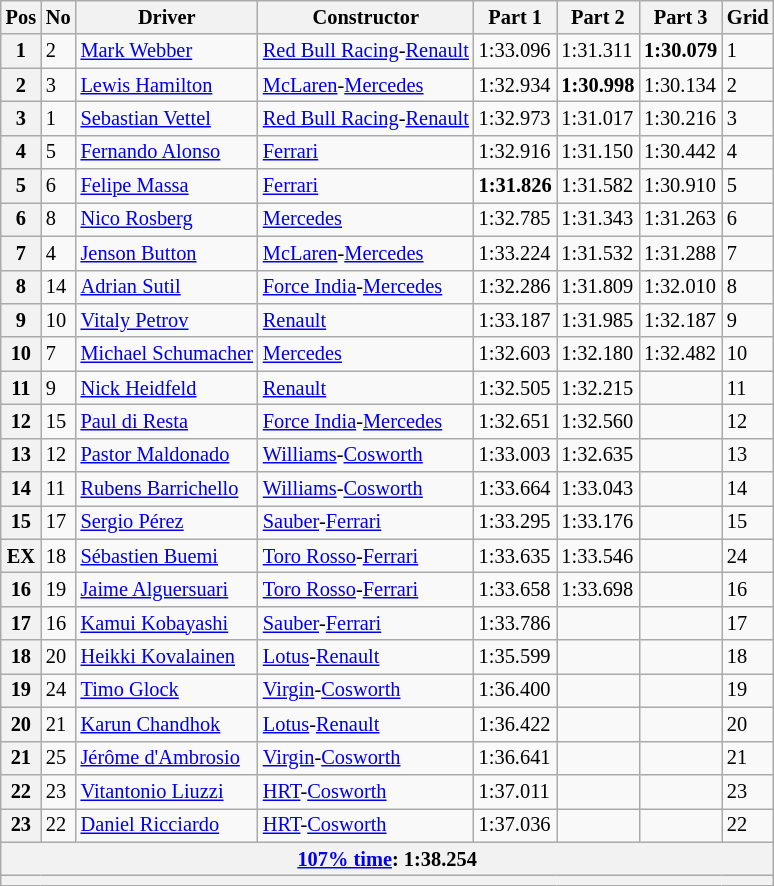<table class="wikitable sortable" style="font-size:85%">
<tr>
<th>Pos</th>
<th>No</th>
<th>Driver</th>
<th>Constructor</th>
<th>Part 1</th>
<th>Part 2</th>
<th>Part 3</th>
<th>Grid</th>
</tr>
<tr>
<th>1</th>
<td>2</td>
<td> <a href='#'>Mark Webber</a></td>
<td><a href='#'>Red Bull Racing</a>-<a href='#'>Renault</a></td>
<td>1:33.096</td>
<td>1:31.311</td>
<td><strong>1:30.079</strong></td>
<td>1</td>
</tr>
<tr>
<th>2</th>
<td>3</td>
<td> <a href='#'>Lewis Hamilton</a></td>
<td><a href='#'>McLaren</a>-<a href='#'>Mercedes</a></td>
<td>1:32.934</td>
<td><strong>1:30.998</strong></td>
<td>1:30.134</td>
<td>2</td>
</tr>
<tr>
<th>3</th>
<td>1</td>
<td> <a href='#'>Sebastian Vettel</a></td>
<td><a href='#'>Red Bull Racing</a>-<a href='#'>Renault</a></td>
<td>1:32.973</td>
<td>1:31.017</td>
<td>1:30.216</td>
<td>3</td>
</tr>
<tr>
<th>4</th>
<td>5</td>
<td> <a href='#'>Fernando Alonso</a></td>
<td><a href='#'>Ferrari</a></td>
<td>1:32.916</td>
<td>1:31.150</td>
<td>1:30.442</td>
<td>4</td>
</tr>
<tr>
<th>5</th>
<td>6</td>
<td> <a href='#'>Felipe Massa</a></td>
<td><a href='#'>Ferrari</a></td>
<td><strong>1:31.826</strong></td>
<td>1:31.582</td>
<td>1:30.910</td>
<td>5</td>
</tr>
<tr>
<th>6</th>
<td>8</td>
<td> <a href='#'>Nico Rosberg</a></td>
<td><a href='#'>Mercedes</a></td>
<td>1:32.785</td>
<td>1:31.343</td>
<td>1:31.263</td>
<td>6</td>
</tr>
<tr>
<th>7</th>
<td>4</td>
<td> <a href='#'>Jenson Button</a></td>
<td><a href='#'>McLaren</a>-<a href='#'>Mercedes</a></td>
<td>1:33.224</td>
<td>1:31.532</td>
<td>1:31.288</td>
<td>7</td>
</tr>
<tr>
<th>8</th>
<td>14</td>
<td> <a href='#'>Adrian Sutil</a></td>
<td><a href='#'>Force India</a>-<a href='#'>Mercedes</a></td>
<td>1:32.286</td>
<td>1:31.809</td>
<td>1:32.010</td>
<td>8</td>
</tr>
<tr>
<th>9</th>
<td>10</td>
<td> <a href='#'>Vitaly Petrov</a></td>
<td><a href='#'>Renault</a></td>
<td>1:33.187</td>
<td>1:31.985</td>
<td>1:32.187</td>
<td>9</td>
</tr>
<tr>
<th>10</th>
<td>7</td>
<td> <a href='#'>Michael Schumacher</a></td>
<td><a href='#'>Mercedes</a></td>
<td>1:32.603</td>
<td>1:32.180</td>
<td>1:32.482</td>
<td>10</td>
</tr>
<tr>
<th>11</th>
<td>9</td>
<td> <a href='#'>Nick Heidfeld</a></td>
<td><a href='#'>Renault</a></td>
<td>1:32.505</td>
<td>1:32.215</td>
<td></td>
<td>11</td>
</tr>
<tr>
<th>12</th>
<td>15</td>
<td> <a href='#'>Paul di Resta</a></td>
<td><a href='#'>Force India</a>-<a href='#'>Mercedes</a></td>
<td>1:32.651</td>
<td>1:32.560</td>
<td></td>
<td>12</td>
</tr>
<tr>
<th>13</th>
<td>12</td>
<td> <a href='#'>Pastor Maldonado</a></td>
<td><a href='#'>Williams</a>-<a href='#'>Cosworth</a></td>
<td>1:33.003</td>
<td>1:32.635</td>
<td></td>
<td>13</td>
</tr>
<tr>
<th>14</th>
<td>11</td>
<td> <a href='#'>Rubens Barrichello</a></td>
<td><a href='#'>Williams</a>-<a href='#'>Cosworth</a></td>
<td>1:33.664</td>
<td>1:33.043</td>
<td></td>
<td>14</td>
</tr>
<tr>
<th>15</th>
<td>17</td>
<td> <a href='#'>Sergio Pérez</a></td>
<td><a href='#'>Sauber</a>-<a href='#'>Ferrari</a></td>
<td>1:33.295</td>
<td>1:33.176</td>
<td></td>
<td>15</td>
</tr>
<tr>
<th>EX</th>
<td>18</td>
<td> <a href='#'>Sébastien Buemi</a></td>
<td><a href='#'>Toro Rosso</a>-<a href='#'>Ferrari</a></td>
<td>1:33.635</td>
<td>1:33.546</td>
<td></td>
<td>24</td>
</tr>
<tr>
<th>16</th>
<td>19</td>
<td> <a href='#'>Jaime Alguersuari</a></td>
<td><a href='#'>Toro Rosso</a>-<a href='#'>Ferrari</a></td>
<td>1:33.658</td>
<td>1:33.698</td>
<td></td>
<td>16</td>
</tr>
<tr>
<th>17</th>
<td>16</td>
<td> <a href='#'>Kamui Kobayashi</a></td>
<td><a href='#'>Sauber</a>-<a href='#'>Ferrari</a></td>
<td>1:33.786</td>
<td></td>
<td></td>
<td>17</td>
</tr>
<tr>
<th>18</th>
<td>20</td>
<td> <a href='#'>Heikki Kovalainen</a></td>
<td><a href='#'>Lotus</a>-<a href='#'>Renault</a></td>
<td>1:35.599</td>
<td></td>
<td></td>
<td>18</td>
</tr>
<tr>
<th>19</th>
<td>24</td>
<td> <a href='#'>Timo Glock</a></td>
<td><a href='#'>Virgin</a>-<a href='#'>Cosworth</a></td>
<td>1:36.400</td>
<td></td>
<td></td>
<td>19</td>
</tr>
<tr>
<th>20</th>
<td>21</td>
<td> <a href='#'>Karun Chandhok</a></td>
<td><a href='#'>Lotus</a>-<a href='#'>Renault</a></td>
<td>1:36.422</td>
<td></td>
<td></td>
<td>20</td>
</tr>
<tr>
<th>21</th>
<td>25</td>
<td> <a href='#'>Jérôme d'Ambrosio</a></td>
<td><a href='#'>Virgin</a>-<a href='#'>Cosworth</a></td>
<td>1:36.641</td>
<td></td>
<td></td>
<td>21</td>
</tr>
<tr>
<th>22</th>
<td>23</td>
<td> <a href='#'>Vitantonio Liuzzi</a></td>
<td><a href='#'>HRT</a>-<a href='#'>Cosworth</a></td>
<td>1:37.011</td>
<td></td>
<td></td>
<td>23</td>
</tr>
<tr>
<th>23</th>
<td>22</td>
<td> <a href='#'>Daniel Ricciardo</a></td>
<td><a href='#'>HRT</a>-<a href='#'>Cosworth</a></td>
<td>1:37.036</td>
<td></td>
<td></td>
<td>22</td>
</tr>
<tr>
<th colspan=8><a href='#'>107% time</a>: 1:38.254</th>
</tr>
<tr>
<th colspan="8"></th>
</tr>
</table>
